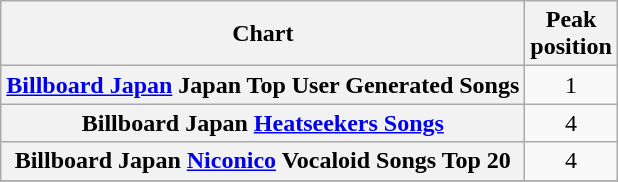<table class="wikitable sortable plainrowheaders" style="text-align:center">
<tr>
<th scope="col">Chart</th>
<th scope="col">Peak<br>position</th>
</tr>
<tr>
<th scope="row"><a href='#'>Billboard Japan</a> Japan Top User Generated Songs</th>
<td>1</td>
</tr>
<tr>
<th scope="row">Billboard Japan <a href='#'>Heatseekers Songs</a></th>
<td>4</td>
</tr>
<tr>
<th scope="row">Billboard Japan <a href='#'>Niconico</a> Vocaloid Songs Top 20 </th>
<td>4</td>
</tr>
<tr>
</tr>
</table>
